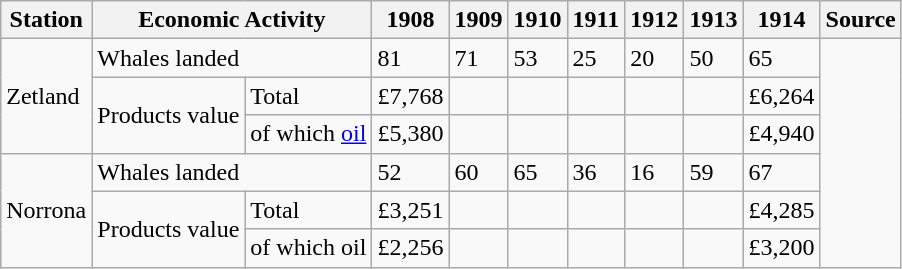<table class="wikitable sortable mw-collapsible">
<tr>
<th>Station</th>
<th colspan="2">Economic Activity</th>
<th>1908</th>
<th>1909</th>
<th>1910</th>
<th>1911</th>
<th>1912</th>
<th>1913</th>
<th>1914</th>
<th>Source</th>
</tr>
<tr>
<td rowspan="3">Zetland</td>
<td colspan="2">Whales landed</td>
<td>81</td>
<td>71</td>
<td>53</td>
<td>25</td>
<td>20</td>
<td>50</td>
<td>65</td>
<td rowspan="6"></td>
</tr>
<tr>
<td rowspan="2">Products value</td>
<td>Total</td>
<td>£7,768</td>
<td></td>
<td></td>
<td></td>
<td></td>
<td></td>
<td>£6,264</td>
</tr>
<tr>
<td>of which <a href='#'>oil</a></td>
<td>£5,380</td>
<td></td>
<td></td>
<td></td>
<td></td>
<td></td>
<td>£4,940</td>
</tr>
<tr>
<td rowspan="3">Norrona</td>
<td colspan="2">Whales landed</td>
<td>52</td>
<td>60</td>
<td>65</td>
<td>36</td>
<td>16</td>
<td>59</td>
<td>67</td>
</tr>
<tr>
<td rowspan="2">Products value</td>
<td>Total</td>
<td>£3,251</td>
<td></td>
<td></td>
<td></td>
<td></td>
<td></td>
<td>£4,285</td>
</tr>
<tr>
<td>of which oil</td>
<td>£2,256</td>
<td></td>
<td></td>
<td></td>
<td></td>
<td></td>
<td>£3,200</td>
</tr>
</table>
